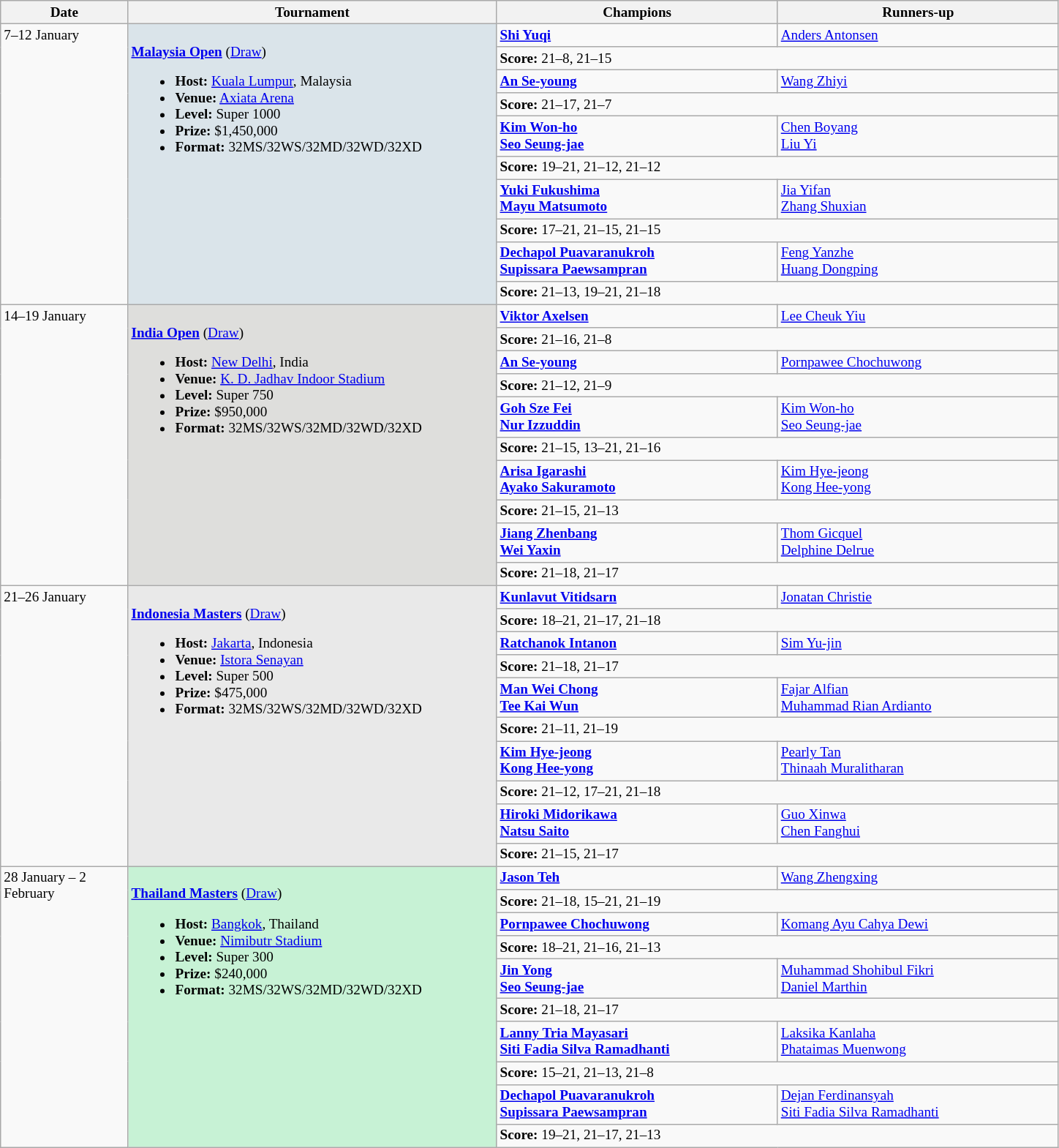<table class="wikitable" style="font-size:80%">
<tr>
<th width="110">Date</th>
<th width="330">Tournament</th>
<th width="250">Champions</th>
<th width="250">Runners-up</th>
</tr>
<tr valign="top">
<td rowspan="10">7–12 January</td>
<td bgcolor="#DAE4EA" rowspan="10"><br><strong><a href='#'>Malaysia Open</a></strong> (<a href='#'>Draw</a>)<ul><li><strong>Host:</strong> <a href='#'>Kuala Lumpur</a>, Malaysia</li><li><strong>Venue:</strong> <a href='#'>Axiata Arena</a></li><li><strong>Level:</strong> Super 1000</li><li><strong>Prize:</strong> $1,450,000</li><li><strong>Format:</strong> 32MS/32WS/32MD/32WD/32XD</li></ul></td>
<td><strong> <a href='#'>Shi Yuqi</a></strong></td>
<td> <a href='#'>Anders Antonsen</a></td>
</tr>
<tr>
<td colspan="2"><strong>Score:</strong> 21–8, 21–15</td>
</tr>
<tr valign="top">
<td><strong> <a href='#'>An Se-young</a></strong></td>
<td> <a href='#'>Wang Zhiyi</a></td>
</tr>
<tr>
<td colspan="2"><strong>Score:</strong> 21–17, 21–7</td>
</tr>
<tr valign="top">
<td><strong> <a href='#'>Kim Won-ho</a><br> <a href='#'>Seo Seung-jae</a></strong></td>
<td> <a href='#'>Chen Boyang</a><br> <a href='#'>Liu Yi</a></td>
</tr>
<tr>
<td colspan="2"><strong>Score:</strong> 19–21, 21–12, 21–12</td>
</tr>
<tr valign="top">
<td><strong> <a href='#'>Yuki Fukushima</a><br> <a href='#'>Mayu Matsumoto</a></strong></td>
<td> <a href='#'>Jia Yifan</a><br> <a href='#'>Zhang Shuxian</a></td>
</tr>
<tr>
<td colspan="2"><strong>Score:</strong> 17–21, 21–15, 21–15</td>
</tr>
<tr valign="top">
<td><strong> <a href='#'>Dechapol Puavaranukroh</a><br> <a href='#'>Supissara Paewsampran</a></strong></td>
<td> <a href='#'>Feng Yanzhe</a><br> <a href='#'>Huang Dongping</a></td>
</tr>
<tr>
<td colspan="2"><strong>Score:</strong> 21–13, 19–21, 21–18</td>
</tr>
<tr valign="top">
<td rowspan="10">14–19 January</td>
<td bgcolor="#DEDEDC" rowspan="10"><br><strong><a href='#'>India Open</a></strong> (<a href='#'>Draw</a>)<ul><li><strong>Host:</strong> <a href='#'>New Delhi</a>, India</li><li><strong>Venue:</strong> <a href='#'>K. D. Jadhav Indoor Stadium</a></li><li><strong>Level:</strong> Super 750</li><li><strong>Prize:</strong> $950,000</li><li><strong>Format:</strong> 32MS/32WS/32MD/32WD/32XD</li></ul></td>
<td><strong> <a href='#'>Viktor Axelsen</a></strong></td>
<td> <a href='#'>Lee Cheuk Yiu</a></td>
</tr>
<tr>
<td colspan="2"><strong>Score:</strong> 21–16, 21–8</td>
</tr>
<tr valign="top">
<td><strong> <a href='#'>An Se-young</a></strong></td>
<td> <a href='#'>Pornpawee Chochuwong</a></td>
</tr>
<tr>
<td colspan="2"><strong>Score:</strong> 21–12, 21–9</td>
</tr>
<tr valign="top">
<td><strong> <a href='#'>Goh Sze Fei</a><br> <a href='#'>Nur Izzuddin</a></strong></td>
<td> <a href='#'>Kim Won-ho</a><br> <a href='#'>Seo Seung-jae</a></td>
</tr>
<tr>
<td colspan="2"><strong>Score:</strong> 21–15, 13–21, 21–16</td>
</tr>
<tr valign="top">
<td><strong> <a href='#'>Arisa Igarashi</a><br> <a href='#'>Ayako Sakuramoto</a></strong></td>
<td> <a href='#'>Kim Hye-jeong</a><br> <a href='#'>Kong Hee-yong</a></td>
</tr>
<tr>
<td colspan="2"><strong>Score:</strong> 21–15, 21–13</td>
</tr>
<tr valign="top">
<td><strong> <a href='#'>Jiang Zhenbang</a><br> <a href='#'>Wei Yaxin</a></strong></td>
<td> <a href='#'>Thom Gicquel</a><br> <a href='#'>Delphine Delrue</a></td>
</tr>
<tr>
<td colspan="2"><strong>Score:</strong> 21–18, 21–17</td>
</tr>
<tr valign="top">
<td rowspan="10">21–26 January</td>
<td bgcolor="#E9E9E9" rowspan="10"><br><strong><a href='#'>Indonesia Masters</a></strong> (<a href='#'>Draw</a>)<ul><li><strong>Host:</strong> <a href='#'>Jakarta</a>, Indonesia</li><li><strong>Venue:</strong> <a href='#'>Istora Senayan</a></li><li><strong>Level:</strong> Super 500</li><li><strong>Prize:</strong> $475,000</li><li><strong>Format:</strong> 32MS/32WS/32MD/32WD/32XD</li></ul></td>
<td><strong> <a href='#'>Kunlavut Vitidsarn</a></strong></td>
<td> <a href='#'>Jonatan Christie</a></td>
</tr>
<tr>
<td colspan="2"><strong>Score:</strong> 18–21, 21–17, 21–18</td>
</tr>
<tr valign="top">
<td><strong> <a href='#'>Ratchanok Intanon</a></strong></td>
<td> <a href='#'>Sim Yu-jin</a></td>
</tr>
<tr>
<td colspan="2"><strong>Score:</strong> 21–18, 21–17</td>
</tr>
<tr valign="top">
<td><strong> <a href='#'>Man Wei Chong</a><br> <a href='#'>Tee Kai Wun</a></strong></td>
<td> <a href='#'>Fajar Alfian</a><br> <a href='#'>Muhammad Rian Ardianto</a></td>
</tr>
<tr>
<td colspan="2"><strong>Score:</strong> 21–11, 21–19</td>
</tr>
<tr valign="top">
<td><strong> <a href='#'>Kim Hye-jeong</a><br> <a href='#'>Kong Hee-yong</a></strong></td>
<td> <a href='#'>Pearly Tan</a><br> <a href='#'>Thinaah Muralitharan</a></td>
</tr>
<tr>
<td colspan="2"><strong>Score:</strong> 21–12, 17–21, 21–18</td>
</tr>
<tr valign="top">
<td><strong> <a href='#'>Hiroki Midorikawa</a><br> <a href='#'>Natsu Saito</a></strong></td>
<td> <a href='#'>Guo Xinwa</a><br> <a href='#'>Chen Fanghui</a></td>
</tr>
<tr>
<td colspan="2"><strong>Score:</strong> 21–15, 21–17</td>
</tr>
<tr valign="top">
<td rowspan="10">28 January – 2 February</td>
<td bgcolor="#C7F2D5" rowspan="10"><br><strong><a href='#'>Thailand Masters</a></strong> (<a href='#'>Draw</a>)<ul><li><strong>Host:</strong> <a href='#'>Bangkok</a>, Thailand</li><li><strong>Venue:</strong> <a href='#'>Nimibutr Stadium</a></li><li><strong>Level:</strong> Super 300</li><li><strong>Prize:</strong> $240,000</li><li><strong>Format:</strong> 32MS/32WS/32MD/32WD/32XD</li></ul></td>
<td><strong> <a href='#'>Jason Teh</a></strong></td>
<td> <a href='#'>Wang Zhengxing</a></td>
</tr>
<tr>
<td colspan="2"><strong>Score:</strong> 21–18, 15–21, 21–19</td>
</tr>
<tr valign="top">
<td><strong> <a href='#'>Pornpawee Chochuwong</a></strong></td>
<td> <a href='#'>Komang Ayu Cahya Dewi</a></td>
</tr>
<tr>
<td colspan="2"><strong>Score:</strong> 18–21, 21–16, 21–13</td>
</tr>
<tr valign="top">
<td><strong> <a href='#'>Jin Yong</a><br> <a href='#'>Seo Seung-jae</a></strong></td>
<td> <a href='#'>Muhammad Shohibul Fikri</a><br> <a href='#'>Daniel Marthin</a></td>
</tr>
<tr>
<td colspan="2"><strong>Score:</strong> 21–18, 21–17</td>
</tr>
<tr valign="top">
<td><strong> <a href='#'>Lanny Tria Mayasari</a><br> <a href='#'>Siti Fadia Silva Ramadhanti</a></strong></td>
<td> <a href='#'>Laksika Kanlaha</a><br> <a href='#'>Phataimas Muenwong</a></td>
</tr>
<tr>
<td colspan="2"><strong>Score:</strong> 15–21, 21–13, 21–8</td>
</tr>
<tr valign="top">
<td><strong> <a href='#'>Dechapol Puavaranukroh</a><br> <a href='#'>Supissara Paewsampran</a></strong></td>
<td> <a href='#'>Dejan Ferdinansyah</a><br> <a href='#'>Siti Fadia Silva Ramadhanti</a></td>
</tr>
<tr>
<td colspan="2"><strong>Score:</strong> 19–21, 21–17, 21–13</td>
</tr>
</table>
